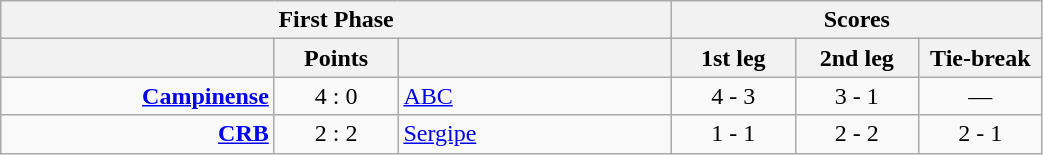<table class="wikitable" style="text-align:center;">
<tr>
<th colspan=3>First Phase</th>
<th colspan=3>Scores</th>
</tr>
<tr>
<th width="175"></th>
<th width="75">Points</th>
<th width="175"></th>
<th width="75">1st leg</th>
<th width="75">2nd leg</th>
<th width="75">Tie-break</th>
</tr>
<tr>
<td align=right><strong><a href='#'>Campinense</a></strong></td>
<td>4 : 0</td>
<td align=left><a href='#'>ABC</a></td>
<td>4 - 3</td>
<td>3 - 1</td>
<td>—</td>
</tr>
<tr>
<td align=right><strong><a href='#'>CRB</a></strong></td>
<td>2 : 2</td>
<td align=left><a href='#'>Sergipe</a></td>
<td>1 - 1</td>
<td>2 - 2</td>
<td>2 - 1</td>
</tr>
</table>
